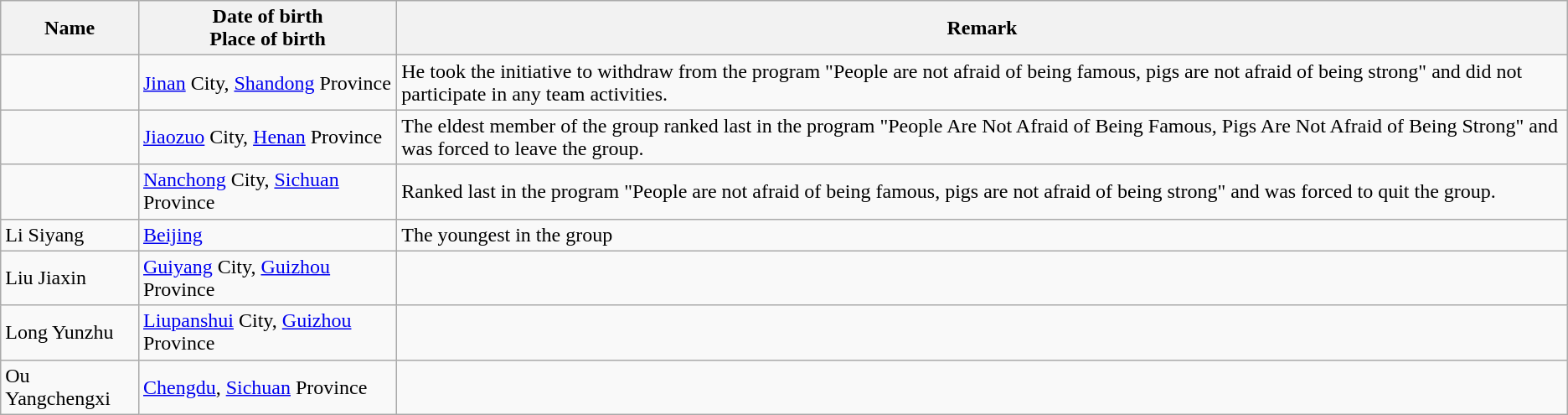<table class="wikitable sortable mw-collapsible">
<tr>
<th>Name</th>
<th>Date of birth<br>Place of birth</th>
<th>Remark</th>
</tr>
<tr>
<td></td>
<td><a href='#'>Jinan</a> City, <a href='#'>Shandong</a> Province</td>
<td>He took the initiative to withdraw from the program "People are not afraid of being famous, pigs are not afraid of being strong" and did not participate in any team activities.</td>
</tr>
<tr>
<td></td>
<td><a href='#'>Jiaozuo</a> City, <a href='#'>Henan</a> Province</td>
<td>The eldest member of the group ranked last in the program "People Are Not Afraid of Being Famous, Pigs Are Not Afraid of Being Strong" and was forced to leave the group.</td>
</tr>
<tr>
<td></td>
<td><a href='#'>Nanchong</a> City, <a href='#'>Sichuan</a> Province</td>
<td>Ranked last in the program "People are not afraid of being famous, pigs are not afraid of being strong" and was forced to quit the group.</td>
</tr>
<tr>
<td>Li Siyang</td>
<td><a href='#'>Beijing</a></td>
<td>The youngest in the group</td>
</tr>
<tr>
<td>Liu Jiaxin</td>
<td><a href='#'>Guiyang</a> City, <a href='#'>Guizhou</a> Province</td>
<td></td>
</tr>
<tr>
<td>Long Yunzhu</td>
<td><a href='#'>Liupanshui</a> City, <a href='#'>Guizhou</a> Province</td>
<td></td>
</tr>
<tr>
<td>Ou Yangchengxi</td>
<td><a href='#'>Chengdu</a>, <a href='#'>Sichuan</a> Province</td>
</tr>
</table>
